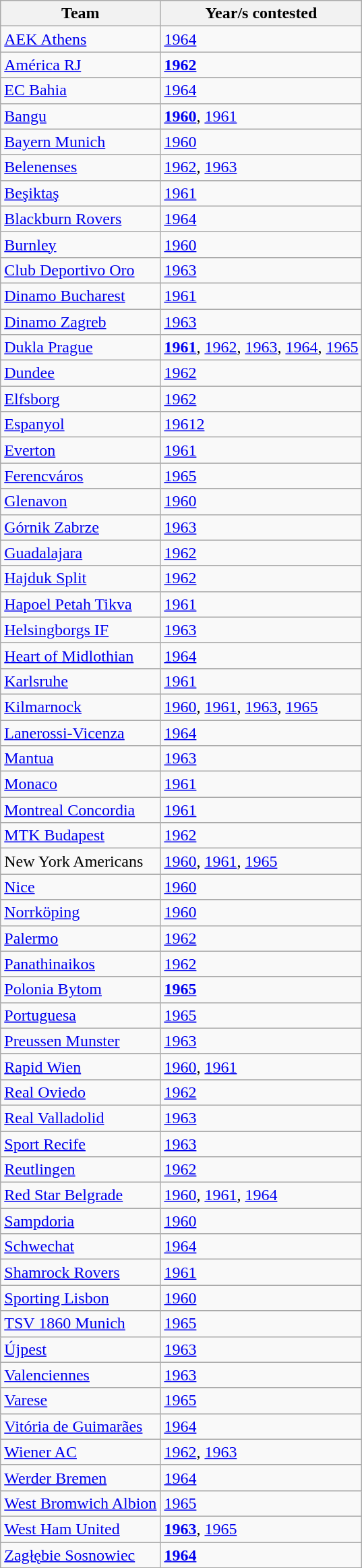<table class="wikitable">
<tr>
<th>Team</th>
<th>Year/s contested</th>
</tr>
<tr>
<td> <a href='#'>AEK Athens</a></td>
<td><a href='#'>1964</a></td>
</tr>
<tr>
<td> <a href='#'>América RJ</a></td>
<td><strong><a href='#'>1962</a></strong></td>
</tr>
<tr>
<td> <a href='#'>EC Bahia</a></td>
<td><a href='#'>1964</a></td>
</tr>
<tr>
<td> <a href='#'>Bangu</a></td>
<td><strong><a href='#'>1960</a></strong>, <a href='#'>1961</a></td>
</tr>
<tr>
<td> <a href='#'>Bayern Munich</a></td>
<td><a href='#'>1960</a></td>
</tr>
<tr>
<td> <a href='#'>Belenenses</a></td>
<td><a href='#'>1962</a>, <a href='#'>1963</a></td>
</tr>
<tr>
<td> <a href='#'>Beşiktaş</a></td>
<td><a href='#'>1961</a></td>
</tr>
<tr>
<td> <a href='#'>Blackburn Rovers</a></td>
<td><a href='#'>1964</a></td>
</tr>
<tr>
<td> <a href='#'>Burnley</a></td>
<td><a href='#'>1960</a></td>
</tr>
<tr>
<td> <a href='#'>Club Deportivo Oro</a></td>
<td><a href='#'>1963</a></td>
</tr>
<tr>
<td> <a href='#'>Dinamo Bucharest</a></td>
<td><a href='#'>1961</a></td>
</tr>
<tr>
<td> <a href='#'>Dinamo Zagreb</a></td>
<td><a href='#'>1963</a></td>
</tr>
<tr>
<td> <a href='#'>Dukla Prague</a></td>
<td><strong><a href='#'>1961</a></strong>, <a href='#'>1962</a>, <a href='#'>1963</a>, <a href='#'>1964</a>, <a href='#'>1965</a></td>
</tr>
<tr>
<td> <a href='#'>Dundee</a></td>
<td><a href='#'>1962</a></td>
</tr>
<tr>
<td> <a href='#'>Elfsborg</a></td>
<td><a href='#'>1962</a></td>
</tr>
<tr>
<td> <a href='#'>Espanyol</a></td>
<td><a href='#'>19612</a></td>
</tr>
<tr>
<td> <a href='#'>Everton</a></td>
<td><a href='#'>1961</a></td>
</tr>
<tr>
<td> <a href='#'>Ferencváros</a></td>
<td><a href='#'>1965</a></td>
</tr>
<tr>
<td> <a href='#'>Glenavon</a></td>
<td><a href='#'>1960</a></td>
</tr>
<tr>
<td> <a href='#'>Górnik Zabrze</a></td>
<td><a href='#'>1963</a></td>
</tr>
<tr>
<td> <a href='#'>Guadalajara</a></td>
<td><a href='#'>1962</a></td>
</tr>
<tr>
<td> <a href='#'>Hajduk Split</a></td>
<td><a href='#'>1962</a></td>
</tr>
<tr>
<td> <a href='#'>Hapoel Petah Tikva</a></td>
<td><a href='#'>1961</a></td>
</tr>
<tr>
<td> <a href='#'>Helsingborgs IF</a></td>
<td><a href='#'>1963</a></td>
</tr>
<tr>
<td> <a href='#'>Heart of Midlothian</a></td>
<td><a href='#'>1964</a></td>
</tr>
<tr>
<td> <a href='#'>Karlsruhe</a></td>
<td><a href='#'>1961</a></td>
</tr>
<tr>
<td> <a href='#'>Kilmarnock</a></td>
<td><a href='#'>1960</a>, <a href='#'>1961</a>, <a href='#'>1963</a>, <a href='#'>1965</a></td>
</tr>
<tr>
<td> <a href='#'>Lanerossi-Vicenza</a></td>
<td><a href='#'>1964</a></td>
</tr>
<tr>
<td> <a href='#'>Mantua</a></td>
<td><a href='#'>1963</a></td>
</tr>
<tr>
<td> <a href='#'>Monaco</a></td>
<td><a href='#'>1961</a></td>
</tr>
<tr>
<td> <a href='#'>Montreal Concordia</a></td>
<td><a href='#'>1961</a></td>
</tr>
<tr>
<td> <a href='#'>MTK Budapest</a></td>
<td><a href='#'>1962</a></td>
</tr>
<tr>
<td> New York Americans</td>
<td><a href='#'>1960</a>, <a href='#'>1961</a>, <a href='#'>1965</a></td>
</tr>
<tr>
<td> <a href='#'>Nice</a></td>
<td><a href='#'>1960</a></td>
</tr>
<tr>
<td> <a href='#'>Norrköping</a></td>
<td><a href='#'>1960</a></td>
</tr>
<tr>
<td> <a href='#'>Palermo</a></td>
<td><a href='#'>1962</a></td>
</tr>
<tr>
<td> <a href='#'>Panathinaikos</a></td>
<td><a href='#'>1962</a></td>
</tr>
<tr>
<td> <a href='#'>Polonia Bytom</a></td>
<td><strong><a href='#'>1965</a></strong></td>
</tr>
<tr>
<td> <a href='#'>Portuguesa</a></td>
<td><a href='#'>1965</a></td>
</tr>
<tr>
<td> <a href='#'>Preussen Munster</a></td>
<td><a href='#'>1963</a></td>
</tr>
<tr>
<td> <a href='#'>Rapid Wien</a></td>
<td><a href='#'>1960</a>, <a href='#'>1961</a></td>
</tr>
<tr>
<td> <a href='#'>Real Oviedo</a></td>
<td><a href='#'>1962</a></td>
</tr>
<tr>
<td> <a href='#'>Real Valladolid</a></td>
<td><a href='#'>1963</a></td>
</tr>
<tr>
<td> <a href='#'>Sport Recife</a></td>
<td><a href='#'>1963</a></td>
</tr>
<tr>
<td> <a href='#'>Reutlingen</a></td>
<td><a href='#'>1962</a></td>
</tr>
<tr>
<td> <a href='#'>Red Star Belgrade</a></td>
<td><a href='#'>1960</a>, <a href='#'>1961</a>, <a href='#'>1964</a></td>
</tr>
<tr>
<td> <a href='#'>Sampdoria</a></td>
<td><a href='#'>1960</a></td>
</tr>
<tr>
<td> <a href='#'>Schwechat</a></td>
<td><a href='#'>1964</a></td>
</tr>
<tr>
<td> <a href='#'>Shamrock Rovers</a></td>
<td><a href='#'>1961</a></td>
</tr>
<tr>
<td> <a href='#'>Sporting Lisbon</a></td>
<td><a href='#'>1960</a></td>
</tr>
<tr>
<td> <a href='#'>TSV 1860 Munich</a></td>
<td><a href='#'>1965</a></td>
</tr>
<tr>
<td> <a href='#'>Újpest</a></td>
<td><a href='#'>1963</a></td>
</tr>
<tr>
<td> <a href='#'>Valenciennes</a></td>
<td><a href='#'>1963</a></td>
</tr>
<tr>
<td> <a href='#'>Varese</a></td>
<td><a href='#'>1965</a></td>
</tr>
<tr>
<td> <a href='#'>Vitória de Guimarães</a></td>
<td><a href='#'>1964</a></td>
</tr>
<tr>
<td> <a href='#'>Wiener AC</a></td>
<td><a href='#'>1962</a>, <a href='#'>1963</a></td>
</tr>
<tr>
<td> <a href='#'>Werder Bremen</a></td>
<td><a href='#'>1964</a></td>
</tr>
<tr>
<td> <a href='#'>West Bromwich Albion</a></td>
<td><a href='#'>1965</a></td>
</tr>
<tr>
<td> <a href='#'>West Ham United</a></td>
<td><strong><a href='#'>1963</a></strong>, <a href='#'>1965</a></td>
</tr>
<tr>
<td> <a href='#'>Zagłębie Sosnowiec</a></td>
<td><strong><a href='#'>1964</a></strong></td>
</tr>
</table>
